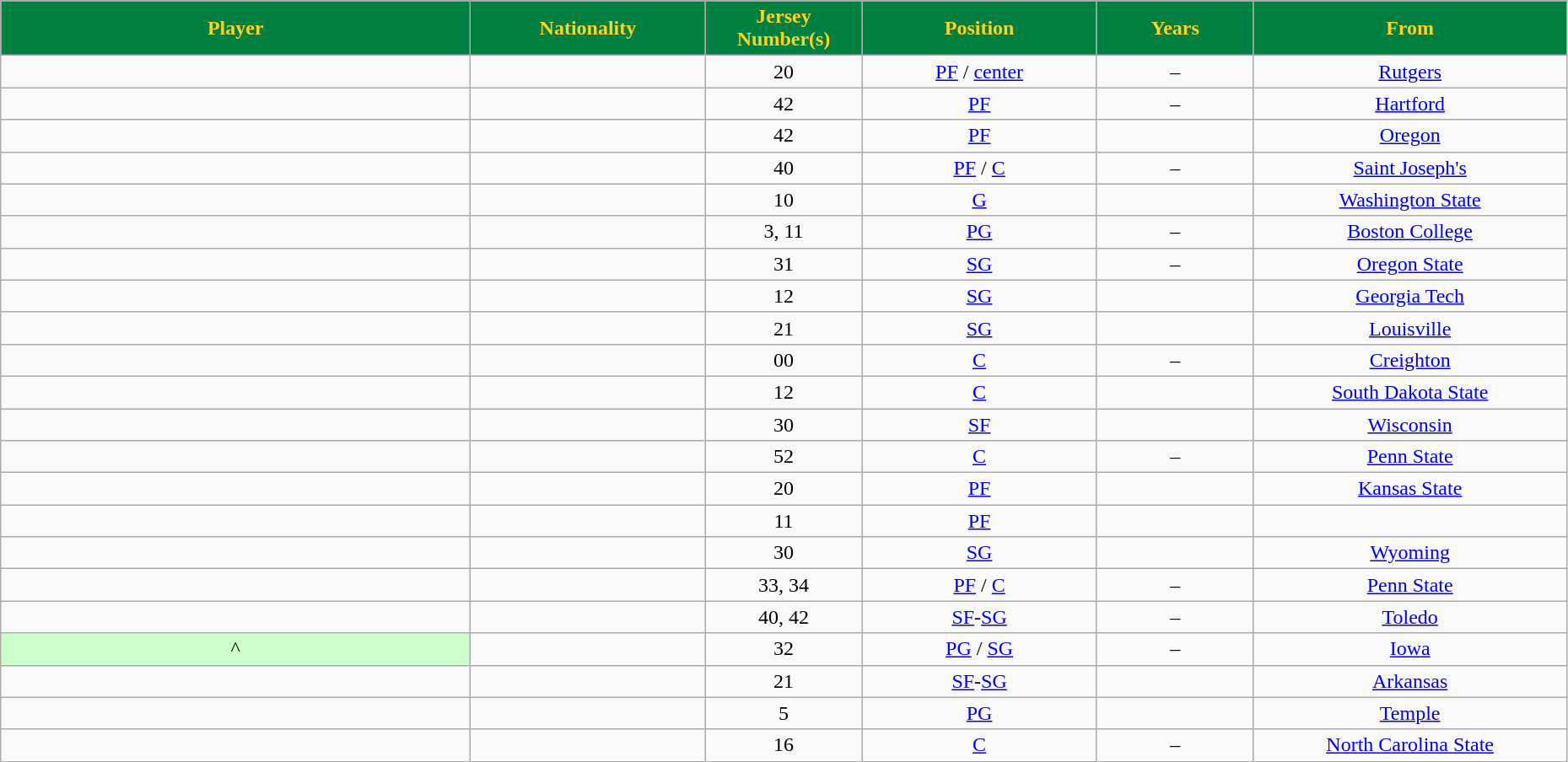<table class="wikitable" style="text-align:center" width="98%">
<tr>
<th style="background:#008040;color:#FFD321;" width="30%">Player</th>
<th style="background:#008040;color:#FFD321;" width="15%">Nationality</th>
<th style="background:#008040;color:#FFD321;" width="10%">Jersey Number(s)</th>
<th style="background:#008040;color:#FFD321;" width="15%">Position</th>
<th style="background:#008040;color:#FFD321;" width="10%">Years</th>
<th style="background:#008040;color:#FFD321;" width="20%">From</th>
</tr>
<tr>
<td></td>
<td></td>
<td>20</td>
<td><a href='#'>PF</a> / <a href='#'>center</a></td>
<td>–</td>
<td><a href='#'>Rutgers</a></td>
</tr>
<tr>
<td></td>
<td></td>
<td>42</td>
<td><a href='#'>PF</a></td>
<td>–</td>
<td><a href='#'>Hartford</a></td>
</tr>
<tr>
<td></td>
<td></td>
<td>42</td>
<td><a href='#'>PF</a></td>
<td></td>
<td><a href='#'>Oregon</a></td>
</tr>
<tr>
<td></td>
<td></td>
<td>40</td>
<td><a href='#'>PF</a> / <a href='#'>C</a></td>
<td>–</td>
<td><a href='#'>Saint Joseph's</a></td>
</tr>
<tr>
<td></td>
<td></td>
<td>10</td>
<td><a href='#'>G</a></td>
<td></td>
<td><a href='#'>Washington State</a></td>
</tr>
<tr>
<td></td>
<td></td>
<td>3, 11</td>
<td><a href='#'>PG</a></td>
<td>–</td>
<td><a href='#'>Boston College</a></td>
</tr>
<tr>
<td></td>
<td></td>
<td>31</td>
<td><a href='#'>SG</a></td>
<td>–</td>
<td><a href='#'>Oregon State</a></td>
</tr>
<tr>
<td></td>
<td></td>
<td>12</td>
<td><a href='#'>SG</a></td>
<td></td>
<td><a href='#'>Georgia Tech</a></td>
</tr>
<tr>
<td></td>
<td></td>
<td>21</td>
<td><a href='#'>SG</a></td>
<td></td>
<td><a href='#'>Louisville</a></td>
</tr>
<tr>
<td></td>
<td></td>
<td>00</td>
<td><a href='#'>C</a></td>
<td>–</td>
<td><a href='#'>Creighton</a></td>
</tr>
<tr>
<td></td>
<td></td>
<td>12</td>
<td><a href='#'>C</a></td>
<td></td>
<td><a href='#'>South Dakota State</a></td>
</tr>
<tr>
<td></td>
<td></td>
<td>30</td>
<td><a href='#'>SF</a></td>
<td></td>
<td><a href='#'>Wisconsin</a></td>
</tr>
<tr>
<td></td>
<td></td>
<td>52</td>
<td><a href='#'>C</a></td>
<td>–</td>
<td><a href='#'>Penn State</a></td>
</tr>
<tr>
<td></td>
<td></td>
<td>20</td>
<td><a href='#'>PF</a></td>
<td></td>
<td><a href='#'>Kansas State</a></td>
</tr>
<tr>
<td></td>
<td></td>
<td>11</td>
<td><a href='#'>PF</a></td>
<td></td>
<td></td>
</tr>
<tr>
<td></td>
<td></td>
<td>30</td>
<td><a href='#'>SG</a></td>
<td></td>
<td><a href='#'>Wyoming</a></td>
</tr>
<tr>
<td></td>
<td></td>
<td>33, 34</td>
<td><a href='#'>PF</a> / <a href='#'>C</a></td>
<td>–<br></td>
<td><a href='#'>Penn State</a></td>
</tr>
<tr>
<td></td>
<td></td>
<td>40, 42</td>
<td><a href='#'>SF</a>-<a href='#'>SG</a></td>
<td>–</td>
<td><a href='#'>Toledo</a></td>
</tr>
<tr>
<td bgcolor="CCFFCC">^ </td>
<td></td>
<td>32</td>
<td><a href='#'>PG</a> / <a href='#'>SG</a></td>
<td>–</td>
<td><a href='#'>Iowa</a></td>
</tr>
<tr>
<td></td>
<td></td>
<td>21</td>
<td><a href='#'>SF</a>-<a href='#'>SG</a></td>
<td></td>
<td><a href='#'>Arkansas</a></td>
</tr>
<tr>
<td></td>
<td></td>
<td>5</td>
<td><a href='#'>PG</a></td>
<td></td>
<td><a href='#'>Temple</a></td>
</tr>
<tr>
<td></td>
<td></td>
<td>16</td>
<td><a href='#'>C</a></td>
<td>–</td>
<td><a href='#'>North Carolina State</a></td>
</tr>
</table>
